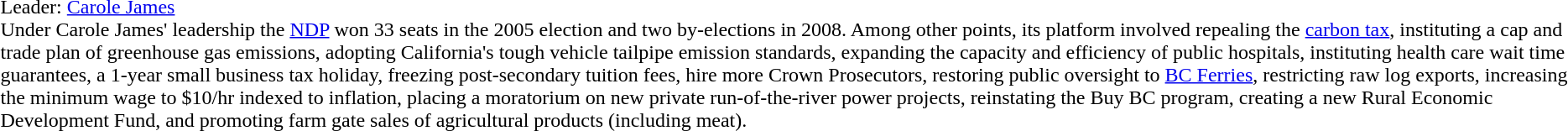<table>
<tr>
<td> </td>
<td><br>Leader: <a href='#'>Carole James</a><br>Under Carole James' leadership the <a href='#'>NDP</a> won 33 seats in the 2005 election and two by-elections in 2008. Among other points, its platform involved repealing the <a href='#'>carbon tax</a>, instituting a cap and trade plan of greenhouse gas emissions, adopting California's tough vehicle tailpipe emission standards, expanding the capacity and efficiency of public hospitals, instituting health care wait time guarantees, a 1-year small business tax holiday, freezing post-secondary tuition fees, hire more Crown Prosecutors, restoring public oversight to <a href='#'>BC Ferries</a>, restricting raw log exports, increasing the minimum wage to $10/hr indexed to inflation, placing a moratorium on new private run-of-the-river power projects, reinstating the Buy BC program, creating a new Rural Economic Development Fund, and promoting farm gate sales of agricultural products (including meat).</td>
</tr>
</table>
